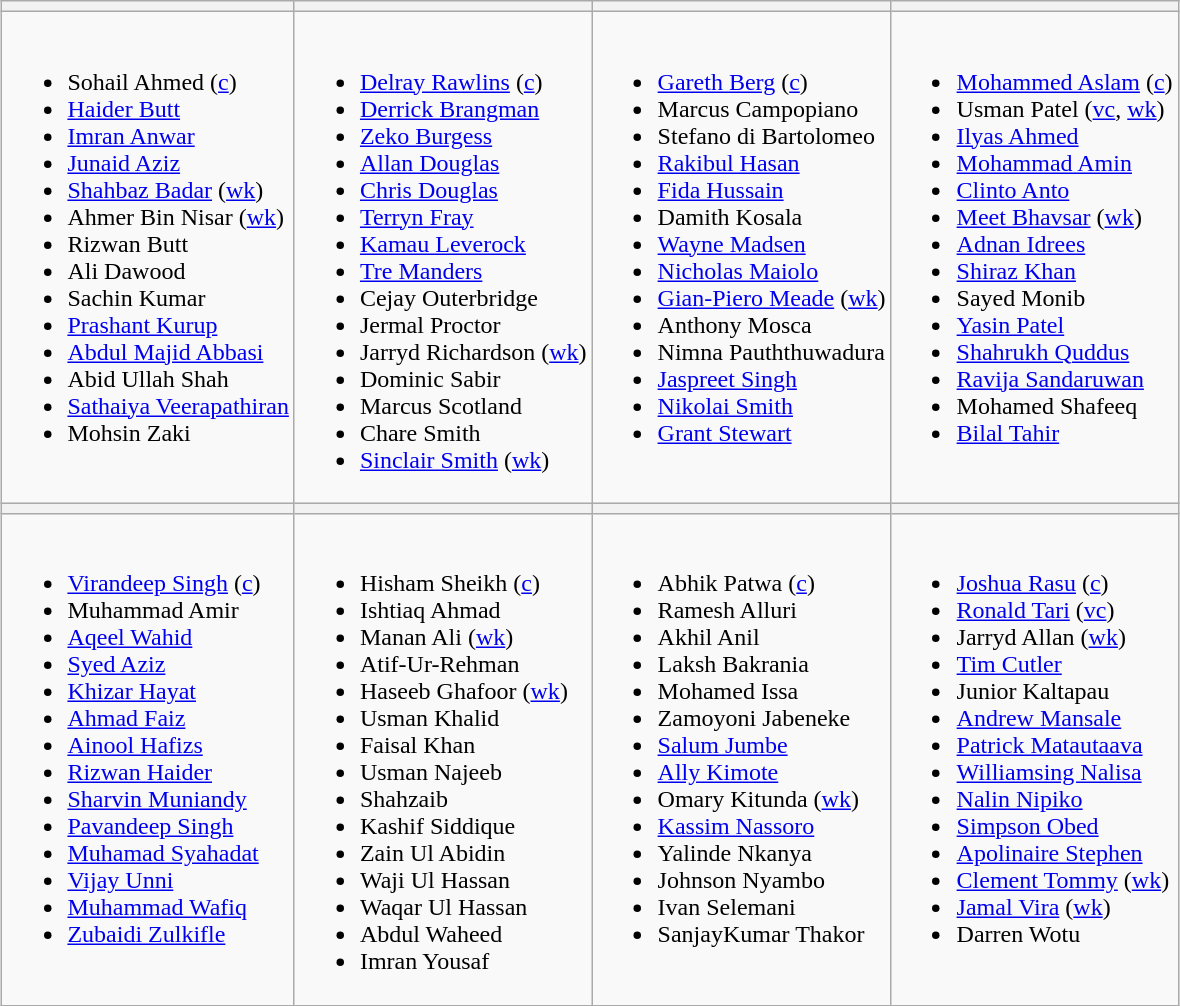<table class="wikitable" style="text-align:left; margin:auto">
<tr>
<th></th>
<th></th>
<th></th>
<th></th>
</tr>
<tr>
<td valign=top><br><ul><li>Sohail Ahmed (<a href='#'>c</a>)</li><li><a href='#'>Haider Butt</a></li><li><a href='#'>Imran Anwar</a></li><li><a href='#'>Junaid Aziz</a></li><li><a href='#'>Shahbaz Badar</a> (<a href='#'>wk</a>)</li><li>Ahmer Bin Nisar (<a href='#'>wk</a>)</li><li>Rizwan Butt</li><li>Ali Dawood</li><li>Sachin Kumar</li><li><a href='#'>Prashant Kurup</a></li><li><a href='#'>Abdul Majid Abbasi</a></li><li>Abid Ullah Shah</li><li><a href='#'>Sathaiya Veerapathiran</a></li><li>Mohsin Zaki</li></ul></td>
<td valign=top><br><ul><li><a href='#'>Delray Rawlins</a> (<a href='#'>c</a>)</li><li><a href='#'>Derrick Brangman</a></li><li><a href='#'>Zeko Burgess</a></li><li><a href='#'>Allan Douglas</a></li><li><a href='#'>Chris Douglas</a></li><li><a href='#'>Terryn Fray</a></li><li><a href='#'>Kamau Leverock</a></li><li><a href='#'>Tre Manders</a></li><li>Cejay Outerbridge</li><li>Jermal Proctor</li><li>Jarryd Richardson (<a href='#'>wk</a>)</li><li>Dominic Sabir</li><li>Marcus Scotland</li><li>Chare Smith</li><li><a href='#'>Sinclair Smith</a> (<a href='#'>wk</a>)</li></ul></td>
<td valign=top><br><ul><li><a href='#'>Gareth Berg</a> (<a href='#'>c</a>)</li><li>Marcus Campopiano</li><li>Stefano di Bartolomeo</li><li><a href='#'>Rakibul Hasan</a></li><li><a href='#'>Fida Hussain</a></li><li>Damith Kosala</li><li><a href='#'>Wayne Madsen</a></li><li><a href='#'>Nicholas Maiolo</a></li><li><a href='#'>Gian-Piero Meade</a> (<a href='#'>wk</a>)</li><li>Anthony Mosca</li><li>Nimna Pauththuwadura</li><li><a href='#'>Jaspreet Singh</a></li><li><a href='#'>Nikolai Smith</a></li><li><a href='#'>Grant Stewart</a></li></ul></td>
<td valign=top><br><ul><li><a href='#'>Mohammed Aslam</a> (<a href='#'>c</a>)</li><li>Usman Patel (<a href='#'>vc</a>, <a href='#'>wk</a>)</li><li><a href='#'>Ilyas Ahmed</a></li><li><a href='#'>Mohammad Amin</a></li><li><a href='#'>Clinto Anto</a></li><li><a href='#'>Meet Bhavsar</a> (<a href='#'>wk</a>)</li><li><a href='#'>Adnan Idrees</a></li><li><a href='#'>Shiraz Khan</a></li><li>Sayed Monib</li><li><a href='#'>Yasin Patel</a></li><li><a href='#'>Shahrukh Quddus</a></li><li><a href='#'>Ravija Sandaruwan</a></li><li>Mohamed Shafeeq</li><li><a href='#'>Bilal Tahir</a></li></ul></td>
</tr>
<tr>
<th></th>
<th></th>
<th></th>
<th></th>
</tr>
<tr>
<td valign=top><br><ul><li><a href='#'>Virandeep Singh</a> (<a href='#'>c</a>)</li><li>Muhammad Amir</li><li><a href='#'>Aqeel Wahid</a></li><li><a href='#'>Syed Aziz</a></li><li><a href='#'>Khizar Hayat</a></li><li><a href='#'>Ahmad Faiz</a></li><li><a href='#'>Ainool Hafizs</a></li><li><a href='#'>Rizwan Haider</a></li><li><a href='#'>Sharvin Muniandy</a></li><li><a href='#'>Pavandeep Singh</a></li><li><a href='#'>Muhamad Syahadat</a></li><li><a href='#'>Vijay Unni</a></li><li><a href='#'>Muhammad Wafiq</a></li><li><a href='#'>Zubaidi Zulkifle</a></li></ul></td>
<td valign=top><br><ul><li>Hisham Sheikh (<a href='#'>c</a>)</li><li>Ishtiaq Ahmad</li><li>Manan Ali (<a href='#'>wk</a>)</li><li>Atif-Ur-Rehman</li><li>Haseeb Ghafoor (<a href='#'>wk</a>)</li><li>Usman Khalid</li><li>Faisal Khan</li><li>Usman Najeeb</li><li>Shahzaib</li><li>Kashif Siddique</li><li>Zain Ul Abidin</li><li>Waji Ul Hassan</li><li>Waqar Ul Hassan</li><li>Abdul Waheed</li><li>Imran Yousaf</li></ul></td>
<td valign=top><br><ul><li>Abhik Patwa (<a href='#'>c</a>)</li><li>Ramesh Alluri</li><li>Akhil Anil</li><li>Laksh Bakrania</li><li>Mohamed Issa</li><li>Zamoyoni Jabeneke</li><li><a href='#'>Salum Jumbe</a></li><li><a href='#'>Ally Kimote</a></li><li>Omary Kitunda (<a href='#'>wk</a>)</li><li><a href='#'>Kassim Nassoro</a></li><li>Yalinde Nkanya</li><li>Johnson Nyambo</li><li>Ivan Selemani</li><li>SanjayKumar Thakor</li></ul></td>
<td valign=top><br><ul><li><a href='#'>Joshua Rasu</a> (<a href='#'>c</a>)</li><li><a href='#'>Ronald Tari</a> (<a href='#'>vc</a>)</li><li>Jarryd Allan (<a href='#'>wk</a>)</li><li><a href='#'>Tim Cutler</a></li><li>Junior Kaltapau</li><li><a href='#'>Andrew Mansale</a></li><li><a href='#'>Patrick Matautaava</a></li><li><a href='#'>Williamsing Nalisa</a></li><li><a href='#'>Nalin Nipiko</a></li><li><a href='#'>Simpson Obed</a></li><li><a href='#'>Apolinaire Stephen</a></li><li><a href='#'>Clement Tommy</a> (<a href='#'>wk</a>)</li><li><a href='#'>Jamal Vira</a> (<a href='#'>wk</a>)</li><li>Darren Wotu</li></ul></td>
</tr>
</table>
